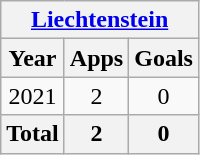<table class="wikitable" style="text-align:center">
<tr>
<th colspan="3"><a href='#'>Liechtenstein</a></th>
</tr>
<tr>
<th>Year</th>
<th>Apps</th>
<th>Goals</th>
</tr>
<tr>
<td>2021</td>
<td>2</td>
<td>0</td>
</tr>
<tr>
<th colspan="1">Total</th>
<th>2</th>
<th>0</th>
</tr>
</table>
